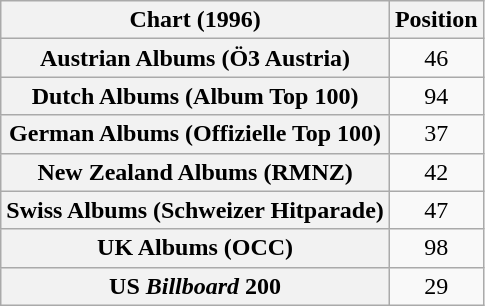<table class="wikitable sortable plainrowheaders" style="text-align:center;">
<tr>
<th scope="col">Chart (1996)</th>
<th scope="col">Position</th>
</tr>
<tr>
<th scope="row">Austrian Albums (Ö3 Austria)</th>
<td>46</td>
</tr>
<tr>
<th scope="row">Dutch Albums (Album Top 100)</th>
<td>94</td>
</tr>
<tr>
<th scope="row">German Albums (Offizielle Top 100)</th>
<td>37</td>
</tr>
<tr>
<th scope="row">New Zealand Albums (RMNZ)</th>
<td>42</td>
</tr>
<tr>
<th scope="row">Swiss Albums (Schweizer Hitparade)</th>
<td>47</td>
</tr>
<tr>
<th scope="row">UK Albums (OCC)</th>
<td>98</td>
</tr>
<tr>
<th scope="row">US <em>Billboard</em> 200</th>
<td>29</td>
</tr>
</table>
